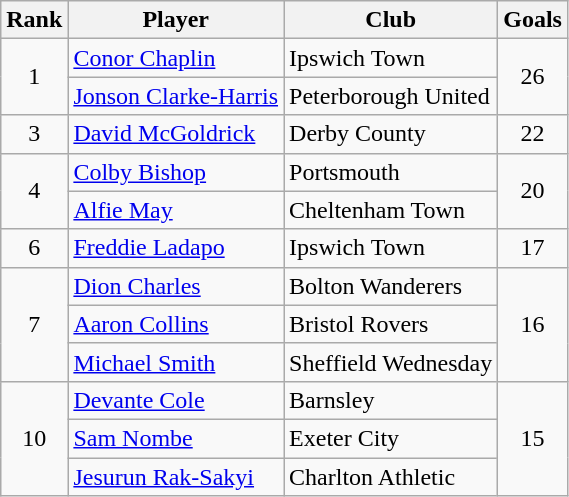<table class="wikitable" style="text-align:center">
<tr>
<th>Rank</th>
<th>Player</th>
<th>Club</th>
<th>Goals</th>
</tr>
<tr>
<td rowspan="2">1</td>
<td align=left> <a href='#'>Conor Chaplin</a></td>
<td align=left>Ipswich Town</td>
<td rowspan="2">26</td>
</tr>
<tr>
<td align=left> <a href='#'>Jonson Clarke-Harris</a></td>
<td align=left>Peterborough United</td>
</tr>
<tr>
<td rowspan="1">3</td>
<td align=left> <a href='#'>David McGoldrick</a></td>
<td align=left>Derby County</td>
<td rowspan="1">22</td>
</tr>
<tr>
<td rowspan="2">4</td>
<td align=left> <a href='#'>Colby Bishop</a></td>
<td align=left>Portsmouth</td>
<td rowspan="2">20</td>
</tr>
<tr>
<td align=left> <a href='#'>Alfie May</a></td>
<td align=left>Cheltenham Town</td>
</tr>
<tr>
<td rowspan="1">6</td>
<td align=left> <a href='#'>Freddie Ladapo</a></td>
<td align=left>Ipswich Town</td>
<td rowspan="1">17</td>
</tr>
<tr>
<td rowspan="3">7</td>
<td align="left"> <a href='#'>Dion Charles</a></td>
<td align="left">Bolton Wanderers</td>
<td rowspan="3">16</td>
</tr>
<tr>
<td align="left"> <a href='#'>Aaron Collins</a></td>
<td align="left">Bristol Rovers</td>
</tr>
<tr>
<td align=left> <a href='#'>Michael Smith</a></td>
<td align=left>Sheffield Wednesday</td>
</tr>
<tr>
<td rowspan="3">10</td>
<td align=left> <a href='#'>Devante Cole</a></td>
<td align=left>Barnsley</td>
<td rowspan="3">15</td>
</tr>
<tr>
<td align=left> <a href='#'>Sam Nombe</a></td>
<td align=left>Exeter City</td>
</tr>
<tr>
<td align=left> <a href='#'>Jesurun Rak-Sakyi</a></td>
<td align=left>Charlton Athletic</td>
</tr>
</table>
